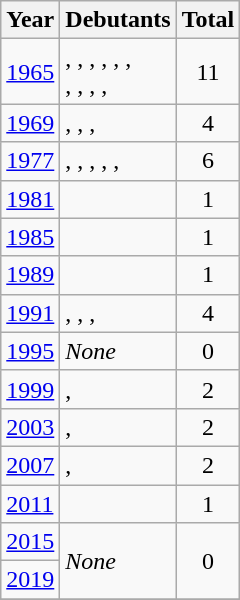<table class="wikitable">
<tr>
<th>Year</th>
<th>Debutants</th>
<th>Total</th>
</tr>
<tr>
<td><a href='#'>1965</a></td>
<td>, , , , , ,<br>, , , , </td>
<td align=center>11</td>
</tr>
<tr>
<td><a href='#'>1969</a></td>
<td>, , , </td>
<td align=center>4</td>
</tr>
<tr>
<td><a href='#'>1977</a></td>
<td>, , , , , </td>
<td align=center>6</td>
</tr>
<tr>
<td><a href='#'>1981</a></td>
<td></td>
<td align=center>1</td>
</tr>
<tr>
<td><a href='#'>1985</a></td>
<td></td>
<td align=center>1</td>
</tr>
<tr>
<td><a href='#'>1989</a></td>
<td></td>
<td align=center>1</td>
</tr>
<tr>
<td><a href='#'>1991</a></td>
<td>, , , </td>
<td align=center>4</td>
</tr>
<tr>
<td><a href='#'>1995</a></td>
<td><em>None</em></td>
<td align=center>0</td>
</tr>
<tr>
<td><a href='#'>1999</a></td>
<td>, </td>
<td align=center>2</td>
</tr>
<tr>
<td><a href='#'>2003</a></td>
<td>, </td>
<td align=center>2</td>
</tr>
<tr>
<td><a href='#'>2007</a></td>
<td>, </td>
<td align=center>2</td>
</tr>
<tr>
<td><a href='#'>2011</a></td>
<td></td>
<td align=center>1</td>
</tr>
<tr>
<td><a href='#'>2015</a></td>
<td rowspan=2><em>None</em></td>
<td align=center rowspan=2>0</td>
</tr>
<tr>
<td><a href='#'>2019</a></td>
</tr>
<tr>
</tr>
</table>
